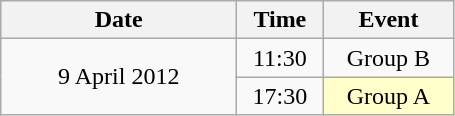<table class = "wikitable" style="text-align:center;">
<tr>
<th width=150>Date</th>
<th width=50>Time</th>
<th width=80>Event</th>
</tr>
<tr>
<td rowspan=2>9 April 2012</td>
<td>11:30</td>
<td>Group B</td>
</tr>
<tr>
<td>17:30</td>
<td bgcolor=ffffcc>Group A</td>
</tr>
</table>
